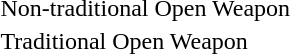<table>
<tr>
<td rowspan=2>Non-traditional Open Weapon</td>
<td rowspan=2></td>
<td rowspan=2></td>
<td></td>
</tr>
<tr>
<td></td>
</tr>
<tr>
<td rowspan=2>Traditional Open Weapon</td>
<td rowspan=2></td>
<td rowspan=2></td>
<td></td>
</tr>
<tr>
<td></td>
</tr>
<tr>
</tr>
</table>
